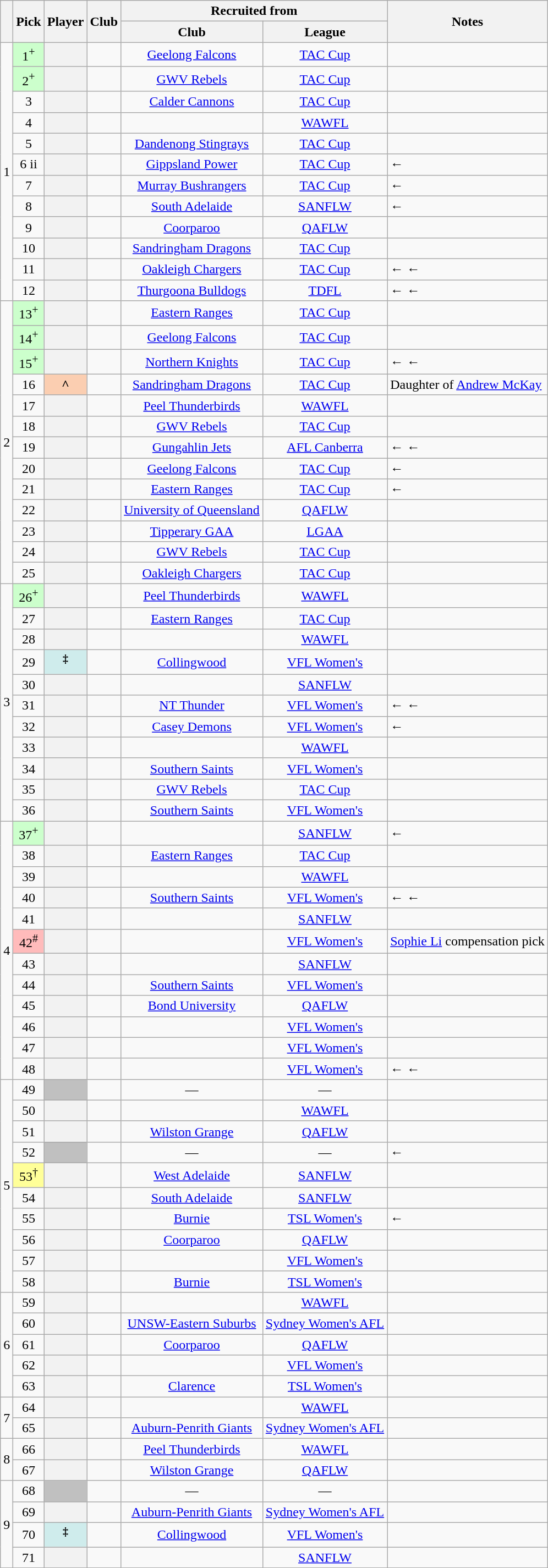<table class="wikitable sortable plainrowheaders" style="text-align:center;">
<tr>
<th scope="col" rowspan=2></th>
<th scope="col" rowspan=2>Pick</th>
<th scope="col" rowspan=2>Player</th>
<th scope="col" rowspan=2>Club</th>
<th scope="col" colspan=2>Recruited from</th>
<th scope="col" class="unsortable" rowspan=2>Notes</th>
</tr>
<tr>
<th scope="col">Club</th>
<th scope="col">League</th>
</tr>
<tr>
<td rowspan=12>1</td>
<td style="background:#CCFFCC;">1<sup>+</sup></td>
<th scope="row"></th>
<td></td>
<td><a href='#'>Geelong Falcons</a></td>
<td><a href='#'>TAC Cup</a></td>
<td align="left"></td>
</tr>
<tr>
<td style="background:#CCFFCC;">2<sup>+</sup></td>
<th scope="row"></th>
<td></td>
<td><a href='#'>GWV Rebels</a></td>
<td><a href='#'>TAC Cup</a></td>
<td align="left"></td>
</tr>
<tr>
<td>3</td>
<th scope="row"></th>
<td></td>
<td><a href='#'>Calder Cannons</a></td>
<td><a href='#'>TAC Cup</a></td>
<td></td>
</tr>
<tr>
<td>4</td>
<th scope="row"></th>
<td></td>
<td></td>
<td><a href='#'>WAWFL</a></td>
<td></td>
</tr>
<tr>
<td>5</td>
<th scope="row"></th>
<td></td>
<td><a href='#'>Dandenong Stingrays</a></td>
<td><a href='#'>TAC Cup</a></td>
<td></td>
</tr>
<tr>
<td>6 ii</td>
<th scope="row"></th>
<td></td>
<td><a href='#'>Gippsland Power</a></td>
<td><a href='#'>TAC Cup</a></td>
<td align="left">←</td>
</tr>
<tr>
<td>7</td>
<th scope="row"></th>
<td></td>
<td><a href='#'>Murray Bushrangers</a></td>
<td><a href='#'>TAC Cup</a></td>
<td align="left">←</td>
</tr>
<tr>
<td>8</td>
<th scope="row"></th>
<td></td>
<td><a href='#'>South Adelaide</a></td>
<td><a href='#'>SANFLW</a></td>
<td align="left">←</td>
</tr>
<tr>
<td>9</td>
<th scope="row"></th>
<td></td>
<td><a href='#'>Coorparoo</a></td>
<td><a href='#'>QAFLW</a></td>
<td></td>
</tr>
<tr>
<td>10</td>
<th scope="row"></th>
<td></td>
<td><a href='#'>Sandringham Dragons</a></td>
<td><a href='#'>TAC Cup</a></td>
<td></td>
</tr>
<tr>
<td>11</td>
<th scope="row"></th>
<td></td>
<td><a href='#'>Oakleigh Chargers</a></td>
<td><a href='#'>TAC Cup</a></td>
<td align="left">← ←</td>
</tr>
<tr>
<td>12</td>
<th scope="row"></th>
<td></td>
<td><a href='#'>Thurgoona Bulldogs</a></td>
<td><a href='#'>TDFL</a></td>
<td align="left">← ←</td>
</tr>
<tr>
<td rowspan=13>2</td>
<td style="background:#CCFFCC;">13<sup>+</sup></td>
<th scope="row"></th>
<td></td>
<td><a href='#'>Eastern Ranges</a></td>
<td><a href='#'>TAC Cup</a></td>
<td align="left"></td>
</tr>
<tr>
<td style="background:#CCFFCC;">14<sup>+</sup></td>
<th scope="row"></th>
<td></td>
<td><a href='#'>Geelong Falcons</a></td>
<td><a href='#'>TAC Cup</a></td>
<td align="left"></td>
</tr>
<tr>
<td style="background:#CCFFCC;">15<sup>+</sup></td>
<th scope="row"></th>
<td></td>
<td><a href='#'>Northern Knights</a></td>
<td><a href='#'>TAC Cup</a></td>
<td align="left">← ←</td>
</tr>
<tr>
<td>16</td>
<th scope="row" style="background:#FBCEB1;">^</th>
<td></td>
<td><a href='#'>Sandringham Dragons</a></td>
<td><a href='#'>TAC Cup</a></td>
<td align="left">Daughter of <a href='#'>Andrew McKay</a></td>
</tr>
<tr>
<td>17</td>
<th scope="row"></th>
<td></td>
<td><a href='#'>Peel Thunderbirds</a></td>
<td><a href='#'>WAWFL</a></td>
<td></td>
</tr>
<tr>
<td>18</td>
<th scope="row"></th>
<td></td>
<td><a href='#'>GWV Rebels</a></td>
<td><a href='#'>TAC Cup</a></td>
<td></td>
</tr>
<tr>
<td>19</td>
<th scope="row"></th>
<td></td>
<td><a href='#'>Gungahlin Jets</a></td>
<td><a href='#'>AFL Canberra</a></td>
<td align="left">← ←</td>
</tr>
<tr>
<td>20</td>
<th scope="row"></th>
<td></td>
<td><a href='#'>Geelong Falcons</a></td>
<td><a href='#'>TAC Cup</a></td>
<td align="left">←</td>
</tr>
<tr>
<td>21</td>
<th scope="row"></th>
<td></td>
<td><a href='#'>Eastern Ranges</a></td>
<td><a href='#'>TAC Cup</a></td>
<td align="left">←</td>
</tr>
<tr>
<td>22</td>
<th scope="row"></th>
<td></td>
<td><a href='#'>University of Queensland</a></td>
<td><a href='#'>QAFLW</a></td>
<td></td>
</tr>
<tr>
<td>23</td>
<th scope="row"></th>
<td></td>
<td><a href='#'>Tipperary GAA</a></td>
<td><a href='#'>LGAA</a></td>
<td></td>
</tr>
<tr>
<td>24</td>
<th scope="row"></th>
<td></td>
<td><a href='#'>GWV Rebels</a></td>
<td><a href='#'>TAC Cup</a></td>
<td></td>
</tr>
<tr>
<td>25</td>
<th scope="row"></th>
<td></td>
<td><a href='#'>Oakleigh Chargers</a></td>
<td><a href='#'>TAC Cup</a></td>
<td></td>
</tr>
<tr>
<td rowspan=11>3</td>
<td style="background:#CCFFCC;">26<sup>+</sup></td>
<th scope="row"></th>
<td></td>
<td><a href='#'>Peel Thunderbirds</a></td>
<td><a href='#'>WAWFL</a></td>
<td align="left"></td>
</tr>
<tr>
<td>27</td>
<th scope="row"></th>
<td></td>
<td><a href='#'>Eastern Ranges</a></td>
<td><a href='#'>TAC Cup</a></td>
<td></td>
</tr>
<tr>
<td>28</td>
<th scope="row"></th>
<td></td>
<td></td>
<td><a href='#'>WAWFL</a></td>
<td></td>
</tr>
<tr>
<td>29</td>
<th scope="row" style="background:#cfecec;"><sup>‡</sup></th>
<td></td>
<td><a href='#'>Collingwood</a></td>
<td><a href='#'>VFL Women's</a></td>
<td align="left"></td>
</tr>
<tr>
<td>30</td>
<th scope="row"></th>
<td></td>
<td></td>
<td><a href='#'>SANFLW</a></td>
<td></td>
</tr>
<tr>
<td>31</td>
<th scope="row"></th>
<td></td>
<td><a href='#'>NT Thunder</a></td>
<td><a href='#'>VFL Women's</a></td>
<td align="left">← ←</td>
</tr>
<tr>
<td>32</td>
<th scope="row"></th>
<td></td>
<td><a href='#'>Casey Demons</a></td>
<td><a href='#'>VFL Women's</a></td>
<td align="left">←</td>
</tr>
<tr>
<td>33</td>
<th scope="row"></th>
<td></td>
<td></td>
<td><a href='#'>WAWFL</a></td>
<td></td>
</tr>
<tr>
<td>34</td>
<th scope="row"></th>
<td></td>
<td><a href='#'>Southern Saints</a></td>
<td><a href='#'>VFL Women's</a></td>
<td></td>
</tr>
<tr>
<td>35</td>
<th scope="row"></th>
<td></td>
<td><a href='#'>GWV Rebels</a></td>
<td><a href='#'>TAC Cup</a></td>
<td></td>
</tr>
<tr>
<td>36</td>
<th scope="row"></th>
<td></td>
<td><a href='#'>Southern Saints</a></td>
<td><a href='#'>VFL Women's</a></td>
<td></td>
</tr>
<tr>
<td rowspan=12>4</td>
<td style="background:#CCFFCC;">37<sup>+</sup></td>
<th scope="row"></th>
<td></td>
<td></td>
<td><a href='#'>SANFLW</a></td>
<td align="left">←</td>
</tr>
<tr>
<td>38</td>
<th scope="row"></th>
<td></td>
<td><a href='#'>Eastern Ranges</a></td>
<td><a href='#'>TAC Cup</a></td>
<td></td>
</tr>
<tr>
<td>39</td>
<th scope="row"></th>
<td></td>
<td></td>
<td><a href='#'>WAWFL</a></td>
<td></td>
</tr>
<tr>
<td>40</td>
<th scope="row"></th>
<td></td>
<td><a href='#'>Southern Saints</a></td>
<td><a href='#'>VFL Women's</a></td>
<td align="left">← ←</td>
</tr>
<tr>
<td>41</td>
<th scope="row"></th>
<td></td>
<td></td>
<td><a href='#'>SANFLW</a></td>
<td></td>
</tr>
<tr>
<td style="text-align:center; background:#ffbbbb;">42<sup>#</sup></td>
<th scope="row"></th>
<td></td>
<td></td>
<td><a href='#'>VFL Women's</a></td>
<td align="left"><a href='#'>Sophie Li</a> compensation pick</td>
</tr>
<tr>
<td>43</td>
<th scope="row"></th>
<td></td>
<td></td>
<td><a href='#'>SANFLW</a></td>
<td></td>
</tr>
<tr>
<td>44</td>
<th scope="row"></th>
<td></td>
<td><a href='#'>Southern Saints</a></td>
<td><a href='#'>VFL Women's</a></td>
<td></td>
</tr>
<tr>
<td>45</td>
<th scope="row"></th>
<td></td>
<td><a href='#'>Bond University</a></td>
<td><a href='#'>QAFLW</a></td>
<td></td>
</tr>
<tr>
<td>46</td>
<th scope="row"></th>
<td></td>
<td></td>
<td><a href='#'>VFL Women's</a></td>
<td></td>
</tr>
<tr>
<td>47</td>
<th scope="row"></th>
<td></td>
<td></td>
<td><a href='#'>VFL Women's</a></td>
<td></td>
</tr>
<tr>
<td>48</td>
<th scope="row"></th>
<td></td>
<td></td>
<td><a href='#'>VFL Women's</a></td>
<td align="left">← ←</td>
</tr>
<tr>
<td rowspan=10>5</td>
<td>49</td>
<th scope="row" style="background:silver;"><em></em></th>
<td></td>
<td>—</td>
<td>—</td>
<td></td>
</tr>
<tr>
<td>50</td>
<th scope="row"></th>
<td></td>
<td></td>
<td><a href='#'>WAWFL</a></td>
<td></td>
</tr>
<tr>
<td>51</td>
<th scope="row"></th>
<td></td>
<td><a href='#'>Wilston Grange</a></td>
<td><a href='#'>QAFLW</a></td>
<td></td>
</tr>
<tr>
<td>52</td>
<th scope="row" style="background:silver;"><em></em></th>
<td></td>
<td>—</td>
<td>—</td>
<td align="left">←</td>
</tr>
<tr>
<td style="background:#ff9;">53<sup>†</sup></td>
<th scope="row"></th>
<td></td>
<td><a href='#'>West Adelaide</a></td>
<td><a href='#'>SANFLW</a></td>
<td align="left"></td>
</tr>
<tr>
<td>54</td>
<th scope="row"></th>
<td></td>
<td><a href='#'>South Adelaide</a></td>
<td><a href='#'>SANFLW</a></td>
<td></td>
</tr>
<tr>
<td>55</td>
<th scope="row"></th>
<td></td>
<td><a href='#'>Burnie</a></td>
<td><a href='#'>TSL Women's</a></td>
<td align="left">←</td>
</tr>
<tr>
<td>56</td>
<th scope="row"></th>
<td></td>
<td><a href='#'>Coorparoo</a></td>
<td><a href='#'>QAFLW</a></td>
<td></td>
</tr>
<tr>
<td>57</td>
<th scope="row"></th>
<td></td>
<td></td>
<td><a href='#'>VFL Women's</a></td>
<td></td>
</tr>
<tr>
<td>58</td>
<th scope="row"></th>
<td></td>
<td><a href='#'>Burnie</a></td>
<td><a href='#'>TSL Women's</a></td>
<td></td>
</tr>
<tr>
<td rowspan=5>6</td>
<td>59</td>
<th scope="row"></th>
<td></td>
<td></td>
<td><a href='#'>WAWFL</a></td>
<td></td>
</tr>
<tr>
<td>60</td>
<th scope="row"></th>
<td></td>
<td><a href='#'>UNSW-Eastern Suburbs</a></td>
<td><a href='#'>Sydney Women's AFL</a></td>
<td></td>
</tr>
<tr>
<td>61</td>
<th scope="row"></th>
<td></td>
<td><a href='#'>Coorparoo</a></td>
<td><a href='#'>QAFLW</a></td>
<td></td>
</tr>
<tr>
<td>62</td>
<th scope="row"></th>
<td></td>
<td></td>
<td><a href='#'>VFL Women's</a></td>
<td></td>
</tr>
<tr>
<td>63</td>
<th scope="row"></th>
<td></td>
<td><a href='#'>Clarence</a></td>
<td><a href='#'>TSL Women's</a></td>
<td></td>
</tr>
<tr>
<td rowspan=2>7</td>
<td>64</td>
<th scope="row"></th>
<td></td>
<td></td>
<td><a href='#'>WAWFL</a></td>
<td></td>
</tr>
<tr>
<td>65</td>
<th scope="row"></th>
<td></td>
<td><a href='#'>Auburn-Penrith Giants</a></td>
<td><a href='#'>Sydney Women's AFL</a></td>
<td></td>
</tr>
<tr>
<td rowspan=2>8</td>
<td>66</td>
<th scope="row"></th>
<td></td>
<td><a href='#'>Peel Thunderbirds</a></td>
<td><a href='#'>WAWFL</a></td>
<td></td>
</tr>
<tr>
<td>67</td>
<th scope="row"></th>
<td></td>
<td><a href='#'>Wilston Grange</a></td>
<td><a href='#'>QAFLW</a></td>
<td></td>
</tr>
<tr>
<td rowspan=4>9</td>
<td>68</td>
<th scope="row" style="background:silver;"><em></em></th>
<td></td>
<td>—</td>
<td>—</td>
<td></td>
</tr>
<tr>
<td>69</td>
<th scope="row"></th>
<td></td>
<td><a href='#'>Auburn-Penrith Giants</a></td>
<td><a href='#'>Sydney Women's AFL</a></td>
<td></td>
</tr>
<tr>
<td>70</td>
<th scope="row" style="background:#cfecec;"><sup>‡</sup></th>
<td></td>
<td><a href='#'>Collingwood</a></td>
<td><a href='#'>VFL Women's</a></td>
<td align="left"></td>
</tr>
<tr>
<td>71</td>
<th scope="row"></th>
<td></td>
<td></td>
<td><a href='#'>SANFLW</a></td>
<td></td>
</tr>
</table>
